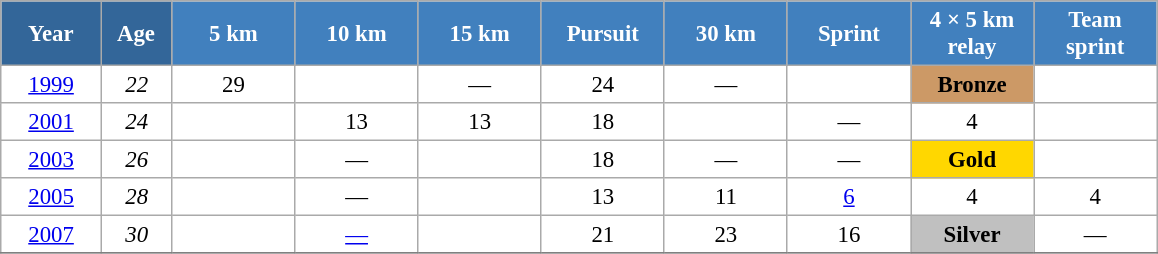<table class="wikitable" style="font-size:95%; text-align:center; border:grey solid 1px; border-collapse:collapse; background:#ffffff;">
<tr>
<th style="background-color:#369; color:white; width:60px;"> Year </th>
<th style="background-color:#369; color:white; width:40px;"> Age </th>
<th style="background-color:#4180be; color:white; width:75px;"> 5 km </th>
<th style="background-color:#4180be; color:white; width:75px;"> 10 km </th>
<th style="background-color:#4180be; color:white; width:75px;"> 15 km </th>
<th style="background-color:#4180be; color:white; width:75px;"> Pursuit </th>
<th style="background-color:#4180be; color:white; width:75px;"> 30 km </th>
<th style="background-color:#4180be; color:white; width:75px;"> Sprint </th>
<th style="background-color:#4180be; color:white; width:75px;"> 4 × 5 km <br> relay </th>
<th style="background-color:#4180be; color:white; width:75px;"> Team <br> sprint </th>
</tr>
<tr>
<td><a href='#'>1999</a></td>
<td><em>22</em></td>
<td>29</td>
<td></td>
<td>—</td>
<td>24</td>
<td>—</td>
<td></td>
<td bgcolor="cc9966"><strong>Bronze</strong></td>
<td></td>
</tr>
<tr>
<td><a href='#'>2001</a></td>
<td><em>24</em></td>
<td></td>
<td>13</td>
<td>13</td>
<td>18</td>
<td></td>
<td>—</td>
<td>4</td>
<td></td>
</tr>
<tr>
<td><a href='#'>2003</a></td>
<td><em>26</em></td>
<td></td>
<td>—</td>
<td></td>
<td>18</td>
<td>—</td>
<td>—</td>
<td style="background:gold;"><strong>Gold</strong></td>
<td></td>
</tr>
<tr>
<td><a href='#'>2005</a></td>
<td><em>28</em></td>
<td></td>
<td>—</td>
<td></td>
<td>13</td>
<td>11</td>
<td><a href='#'>6</a></td>
<td>4</td>
<td>4</td>
</tr>
<tr>
<td><a href='#'>2007</a></td>
<td><em>30</em></td>
<td></td>
<td><a href='#'>—</a></td>
<td></td>
<td>21</td>
<td>23</td>
<td>16</td>
<td style="background:silver;"><strong>Silver</strong></td>
<td>—</td>
</tr>
<tr>
</tr>
</table>
